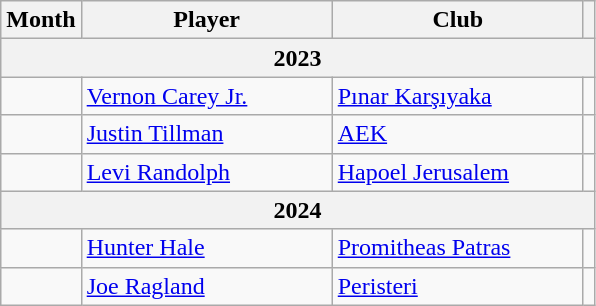<table class="wikitable">
<tr>
<th>Month</th>
<th width=160>Player</th>
<th width=160>Club</th>
<th></th>
</tr>
<tr>
<th colspan=4>2023</th>
</tr>
<tr>
<td></td>
<td> <a href='#'>Vernon Carey Jr.</a></td>
<td> <a href='#'>Pınar Karşıyaka</a></td>
<td></td>
</tr>
<tr>
<td></td>
<td> <a href='#'>Justin Tillman</a></td>
<td> <a href='#'>AEK</a></td>
<td></td>
</tr>
<tr>
<td></td>
<td> <a href='#'>Levi Randolph</a></td>
<td> <a href='#'>Hapoel Jerusalem</a></td>
<td></td>
</tr>
<tr>
<th colspan=4>2024</th>
</tr>
<tr>
<td></td>
<td> <a href='#'>Hunter Hale</a></td>
<td> <a href='#'>Promitheas Patras</a></td>
<td></td>
</tr>
<tr>
<td></td>
<td> <a href='#'>Joe Ragland</a></td>
<td> <a href='#'>Peristeri</a></td>
<td></td>
</tr>
</table>
